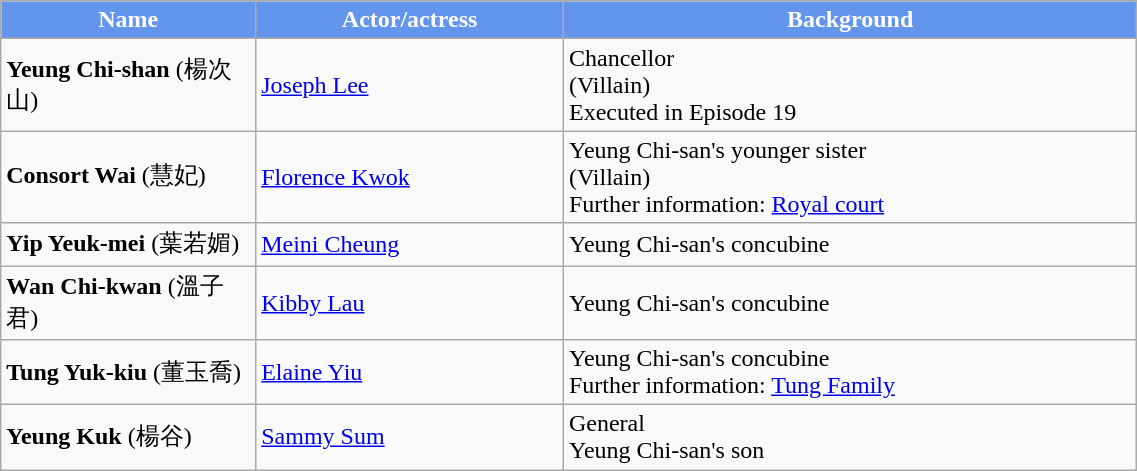<table class="wikitable" width="60%">
<tr style="background:cornflowerblue; color:white" align="center">
<td style="width:6%"><strong>Name</strong></td>
<td style="width:6%"><strong>Actor/actress</strong></td>
<td style="width:15%"><strong>Background</strong></td>
</tr>
<tr>
<td><strong>Yeung Chi-shan</strong> (楊次山)</td>
<td><a href='#'>Joseph Lee</a></td>
<td>Chancellor<br>(Villain)<br>Executed in Episode 19</td>
</tr>
<tr>
<td><strong>Consort Wai</strong> (慧妃)</td>
<td><a href='#'>Florence Kwok</a></td>
<td>Yeung Chi-san's younger sister<br>(Villain)<br>Further information: <a href='#'>Royal court</a></td>
</tr>
<tr>
<td><strong>Yip Yeuk-mei</strong> (葉若媚)</td>
<td><a href='#'>Meini Cheung</a></td>
<td>Yeung Chi-san's concubine</td>
</tr>
<tr>
<td><strong>Wan Chi-kwan</strong> (溫子君)</td>
<td><a href='#'>Kibby Lau</a></td>
<td>Yeung Chi-san's concubine</td>
</tr>
<tr>
<td><strong>Tung Yuk-kiu</strong> (董玉喬)</td>
<td><a href='#'>Elaine Yiu</a></td>
<td>Yeung Chi-san's concubine<br>Further information: <a href='#'>Tung Family</a></td>
</tr>
<tr>
<td><strong>Yeung Kuk</strong> (楊谷)</td>
<td><a href='#'>Sammy Sum</a></td>
<td>General<br>Yeung Chi-san's son</td>
</tr>
</table>
